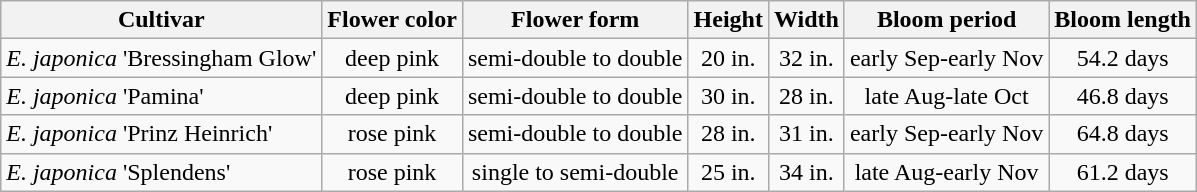<table class="wikitable">
<tr>
<th>Cultivar</th>
<th>Flower color</th>
<th>Flower form</th>
<th>Height</th>
<th>Width</th>
<th>Bloom period</th>
<th>Bloom length</th>
</tr>
<tr>
<td><em>E. japonica</em> 'Bressingham Glow'</td>
<td style="text-align: center">deep pink</td>
<td style="text-align: center">semi-double to double</td>
<td style="text-align: center">20 in.</td>
<td style="text-align: center">32 in.</td>
<td style="text-align: center">early Sep-early Nov</td>
<td style="text-align: center">54.2 days</td>
</tr>
<tr>
<td><em>E. japonica</em> 'Pamina'</td>
<td style="text-align: center">deep pink</td>
<td style="text-align: center">semi-double to double</td>
<td style="text-align: center">30 in.</td>
<td style="text-align: center">28 in.</td>
<td style="text-align: center">late Aug-late Oct</td>
<td style="text-align: center">46.8 days</td>
</tr>
<tr>
<td><em>E. japonica</em> 'Prinz Heinrich'</td>
<td style="text-align: center">rose pink</td>
<td style="text-align: center">semi-double to double</td>
<td style="text-align: center">28 in.</td>
<td style="text-align: center">31 in.</td>
<td style="text-align: center">early Sep-early Nov</td>
<td style="text-align: center">64.8 days</td>
</tr>
<tr>
<td><em>E. japonica</em> 'Splendens'</td>
<td style="text-align: center">rose pink</td>
<td style="text-align: center">single to semi-double</td>
<td style="text-align: center">25 in.</td>
<td style="text-align: center">34 in.</td>
<td style="text-align: center">late Aug-early Nov</td>
<td style="text-align: center">61.2 days</td>
</tr>
</table>
